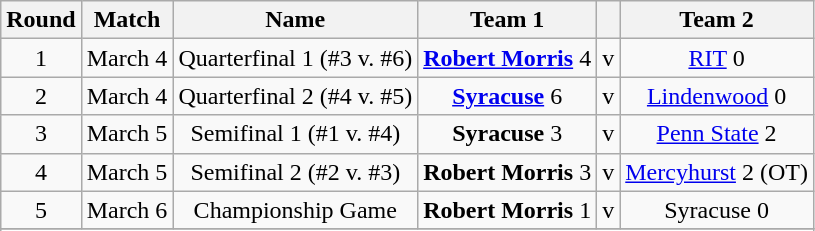<table class=wikitable style="text-align:center">
<tr>
<th>Round</th>
<th>Match</th>
<th>Name</th>
<th>Team 1</th>
<th></th>
<th>Team 2</th>
</tr>
<tr>
<td>1</td>
<td>March 4</td>
<td>Quarterfinal 1 (#3 v. #6)</td>
<td><strong><a href='#'>Robert Morris</a></strong> 4</td>
<td>v</td>
<td><a href='#'>RIT</a> 0</td>
</tr>
<tr>
<td>2</td>
<td>March 4</td>
<td>Quarterfinal 2 (#4 v. #5)</td>
<td><strong><a href='#'>Syracuse</a></strong> 6</td>
<td>v</td>
<td><a href='#'>Lindenwood</a> 0</td>
</tr>
<tr>
<td>3</td>
<td>March 5</td>
<td>Semifinal 1 (#1 v. #4)</td>
<td><strong>Syracuse</strong> 3</td>
<td>v</td>
<td><a href='#'>Penn State</a> 2</td>
</tr>
<tr>
<td>4</td>
<td>March 5</td>
<td>Semifinal 2 (#2 v. #3)</td>
<td><strong>Robert Morris</strong> 3</td>
<td>v</td>
<td><a href='#'>Mercyhurst</a> 2 (OT)</td>
</tr>
<tr>
<td>5</td>
<td>March 6</td>
<td>Championship Game</td>
<td><strong>Robert Morris</strong> 1</td>
<td>v</td>
<td>Syracuse 0</td>
</tr>
<tr>
</tr>
<tr>
</tr>
</table>
